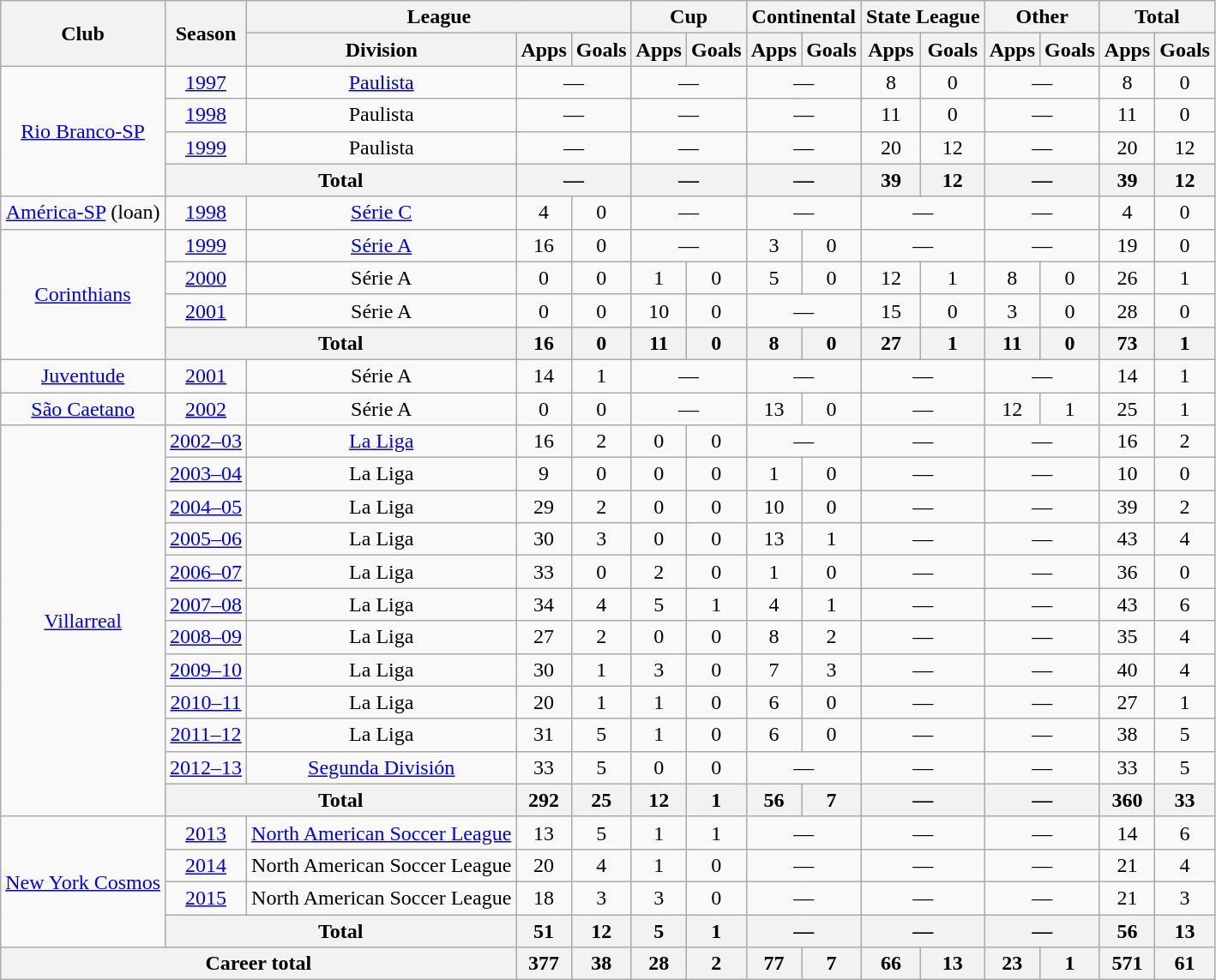<table class="wikitable" style="text-align:center">
<tr>
<th rowspan="2">Club</th>
<th rowspan="2">Season</th>
<th colspan="3">League</th>
<th colspan="2">Cup</th>
<th colspan="2">Continental</th>
<th colspan="2">State League</th>
<th colspan="2">Other</th>
<th colspan="2">Total</th>
</tr>
<tr>
<th>Division</th>
<th>Apps</th>
<th>Goals</th>
<th>Apps</th>
<th>Goals</th>
<th>Apps</th>
<th>Goals</th>
<th>Apps</th>
<th>Goals</th>
<th>Apps</th>
<th>Goals</th>
<th>Apps</th>
<th>Goals</th>
</tr>
<tr>
<td rowspan="4"><a href='#'>Rio Branco-SP</a></td>
<td><a href='#'>1997</a></td>
<td><a href='#'>Paulista</a></td>
<td colspan="2">—</td>
<td colspan="2">—</td>
<td colspan="2">—</td>
<td>8</td>
<td>0</td>
<td colspan="2">—</td>
<td>8</td>
<td>0</td>
</tr>
<tr>
<td><a href='#'>1998</a></td>
<td>Paulista</td>
<td colspan="2">—</td>
<td colspan="2">—</td>
<td colspan="2">—</td>
<td>11</td>
<td>0</td>
<td colspan="2">—</td>
<td>11</td>
<td>0</td>
</tr>
<tr>
<td><a href='#'>1999</a></td>
<td>Paulista</td>
<td colspan="2">—</td>
<td colspan="2">—</td>
<td colspan="2">—</td>
<td>20</td>
<td>12</td>
<td colspan="2">—</td>
<td>20</td>
<td>12</td>
</tr>
<tr>
<th colspan="2">Total</th>
<th colspan="2">—</th>
<th colspan="2">—</th>
<th colspan="2">—</th>
<th>39</th>
<th>12</th>
<th colspan="2">—</th>
<th>39</th>
<th>12</th>
</tr>
<tr>
<td><a href='#'>América-SP</a> (loan)</td>
<td><a href='#'>1998</a></td>
<td><a href='#'>Série C</a></td>
<td>4</td>
<td>0</td>
<td colspan="2">—</td>
<td colspan="2">—</td>
<td colspan="2">—</td>
<td colspan="2">—</td>
<td>4</td>
<td>0</td>
</tr>
<tr>
<td rowspan="4"><a href='#'>Corinthians</a></td>
<td><a href='#'>1999</a></td>
<td><a href='#'>Série A</a></td>
<td>16</td>
<td>0</td>
<td colspan="2">—</td>
<td>3</td>
<td>0</td>
<td colspan="2">—</td>
<td colspan="2">—</td>
<td>19</td>
<td>0</td>
</tr>
<tr>
<td><a href='#'>2000</a></td>
<td>Série A</td>
<td>0</td>
<td>0</td>
<td>1</td>
<td>0</td>
<td>5</td>
<td>0</td>
<td>12</td>
<td>1</td>
<td>8</td>
<td>0</td>
<td>26</td>
<td>1</td>
</tr>
<tr>
<td><a href='#'>2001</a></td>
<td>Série A</td>
<td>0</td>
<td>0</td>
<td>10</td>
<td>0</td>
<td colspan="2">—</td>
<td>15</td>
<td>0</td>
<td>3</td>
<td>0</td>
<td>28</td>
<td>0</td>
</tr>
<tr>
<th colspan="2">Total</th>
<th>16</th>
<th>0</th>
<th>11</th>
<th>0</th>
<th>8</th>
<th>0</th>
<th>27</th>
<th>1</th>
<th>11</th>
<th>0</th>
<th>73</th>
<th>1</th>
</tr>
<tr>
<td><a href='#'>Juventude</a></td>
<td><a href='#'>2001</a></td>
<td>Série A</td>
<td>14</td>
<td>1</td>
<td colspan="2">—</td>
<td colspan="2">—</td>
<td colspan="2">—</td>
<td colspan="2">—</td>
<td>14</td>
<td>1</td>
</tr>
<tr>
<td><a href='#'>São Caetano</a></td>
<td><a href='#'>2002</a></td>
<td>Série A</td>
<td>0</td>
<td>0</td>
<td colspan="2">—</td>
<td>13</td>
<td>0</td>
<td colspan="2">—</td>
<td>12</td>
<td>1</td>
<td>25</td>
<td>1</td>
</tr>
<tr>
<td rowspan="12"><a href='#'>Villarreal</a></td>
<td><a href='#'>2002–03</a></td>
<td><a href='#'>La Liga</a></td>
<td>16</td>
<td>2</td>
<td>0</td>
<td>0</td>
<td colspan="2">—</td>
<td colspan="2">—</td>
<td colspan="2">—</td>
<td>16</td>
<td>2</td>
</tr>
<tr>
<td><a href='#'>2003–04</a></td>
<td>La Liga</td>
<td>9</td>
<td>0</td>
<td>0</td>
<td>0</td>
<td>1</td>
<td>0</td>
<td colspan="2">—</td>
<td colspan="2">—</td>
<td>10</td>
<td>0</td>
</tr>
<tr>
<td><a href='#'>2004–05</a></td>
<td>La Liga</td>
<td>29</td>
<td>2</td>
<td>0</td>
<td>0</td>
<td>10</td>
<td>0</td>
<td colspan="2">—</td>
<td colspan="2">—</td>
<td>39</td>
<td>2</td>
</tr>
<tr>
<td><a href='#'>2005–06</a></td>
<td>La Liga</td>
<td>30</td>
<td>3</td>
<td>0</td>
<td>0</td>
<td>13</td>
<td>1</td>
<td colspan="2">—</td>
<td colspan="2">—</td>
<td>43</td>
<td>4</td>
</tr>
<tr>
<td><a href='#'>2006–07</a></td>
<td>La Liga</td>
<td>33</td>
<td>0</td>
<td>2</td>
<td>0</td>
<td>1</td>
<td>0</td>
<td colspan="2">—</td>
<td colspan="2">—</td>
<td>36</td>
<td>0</td>
</tr>
<tr>
<td><a href='#'>2007–08</a></td>
<td>La Liga</td>
<td>34</td>
<td>4</td>
<td>5</td>
<td>1</td>
<td>4</td>
<td>1</td>
<td colspan="2">—</td>
<td colspan="2">—</td>
<td>43</td>
<td>6</td>
</tr>
<tr>
<td><a href='#'>2008–09</a></td>
<td>La Liga</td>
<td>27</td>
<td>2</td>
<td>0</td>
<td>0</td>
<td>8</td>
<td>2</td>
<td colspan="2">—</td>
<td colspan="2">—</td>
<td>35</td>
<td>4</td>
</tr>
<tr>
<td><a href='#'>2009–10</a></td>
<td>La Liga</td>
<td>30</td>
<td>1</td>
<td>3</td>
<td>0</td>
<td>7</td>
<td>3</td>
<td colspan="2">—</td>
<td colspan="2">—</td>
<td>40</td>
<td>4</td>
</tr>
<tr>
<td><a href='#'>2010–11</a></td>
<td>La Liga</td>
<td>20</td>
<td>1</td>
<td>1</td>
<td>0</td>
<td>6</td>
<td>0</td>
<td colspan="2">—</td>
<td colspan="2">—</td>
<td>27</td>
<td>1</td>
</tr>
<tr>
<td><a href='#'>2011–12</a></td>
<td>La Liga</td>
<td>31</td>
<td>5</td>
<td>1</td>
<td>0</td>
<td>6</td>
<td>0</td>
<td colspan="2">—</td>
<td colspan="2">—</td>
<td>38</td>
<td>5</td>
</tr>
<tr>
<td><a href='#'>2012–13</a></td>
<td><a href='#'>Segunda División</a></td>
<td>33</td>
<td>5</td>
<td>0</td>
<td>0</td>
<td colspan="2">—</td>
<td colspan="2">—</td>
<td colspan="2">—</td>
<td>33</td>
<td>5</td>
</tr>
<tr>
<th colspan="2">Total</th>
<th>292</th>
<th>25</th>
<th>12</th>
<th>1</th>
<th>56</th>
<th>7</th>
<th colspan="2">—</th>
<th colspan="2">—</th>
<th>360</th>
<th>33</th>
</tr>
<tr>
<td rowspan="4"><a href='#'>New York Cosmos</a></td>
<td !><a href='#'>2013</a></td>
<td><a href='#'>North American Soccer League</a></td>
<td>13</td>
<td>5</td>
<td>1</td>
<td>1</td>
<td colspan="2">—</td>
<td colspan="2">—</td>
<td colspan="2">—</td>
<td>14</td>
<td>6</td>
</tr>
<tr>
<td !><a href='#'>2014</a></td>
<td>North American Soccer League</td>
<td>20</td>
<td>4</td>
<td>1</td>
<td>0</td>
<td colspan="2">—</td>
<td colspan="2">—</td>
<td colspan="2">—</td>
<td>21</td>
<td>4</td>
</tr>
<tr>
<td !><a href='#'>2015</a></td>
<td>North American Soccer League</td>
<td>18</td>
<td>3</td>
<td>3</td>
<td>0</td>
<td colspan="2">—</td>
<td colspan="2">—</td>
<td colspan="2">—</td>
<td>21</td>
<td>3</td>
</tr>
<tr>
<th colspan="2">Total</th>
<th>51</th>
<th>12</th>
<th>5</th>
<th>1</th>
<th colspan="2">—</th>
<th colspan="2">—</th>
<th colspan="2">—</th>
<th>56</th>
<th>13</th>
</tr>
<tr>
<th colspan="3">Career total</th>
<th>377</th>
<th>38</th>
<th>28</th>
<th>2</th>
<th>77</th>
<th>7</th>
<th>66</th>
<th>13</th>
<th>23</th>
<th>1</th>
<th>571</th>
<th>61</th>
</tr>
</table>
